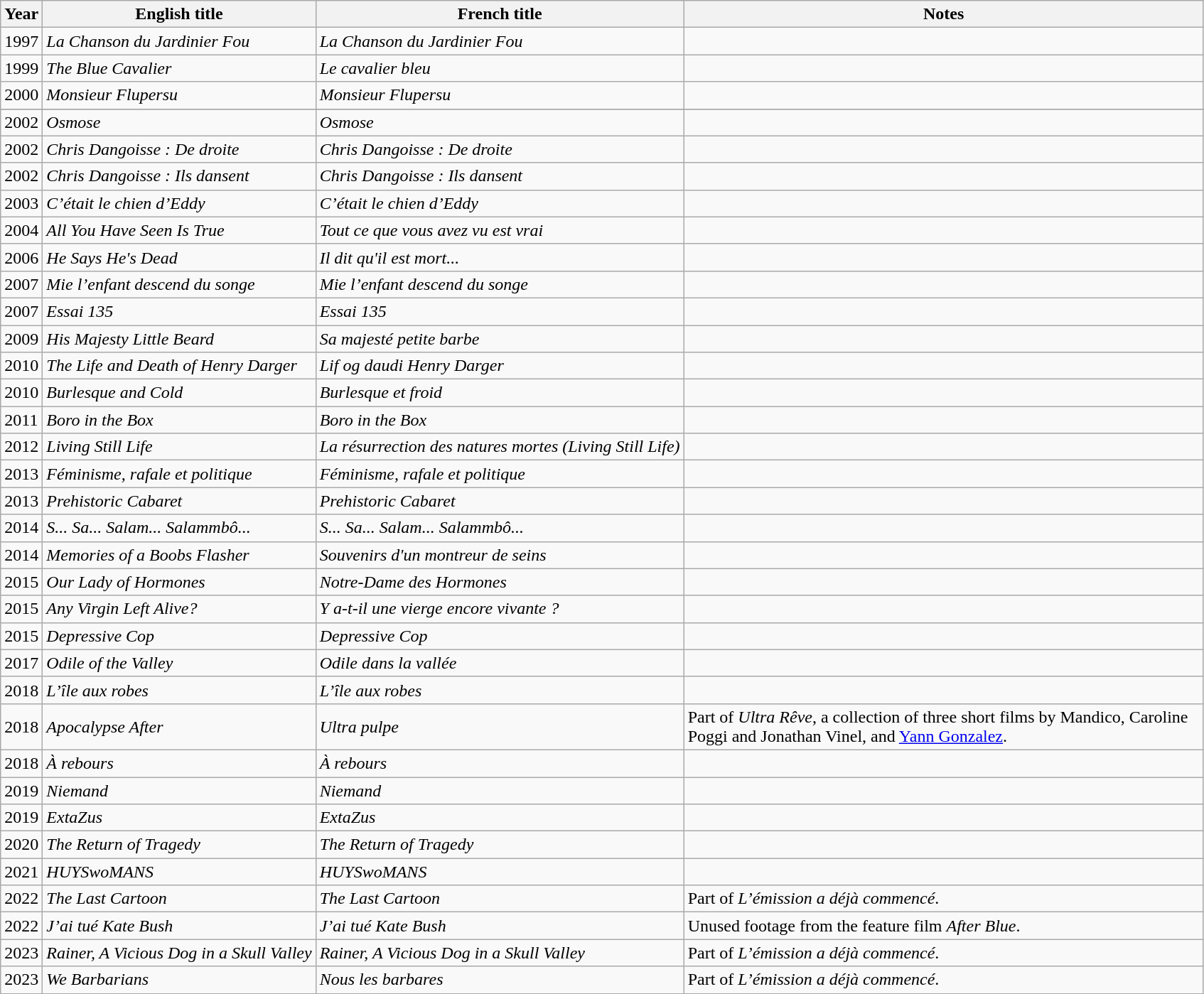<table class="wikitable sortable">
<tr>
<th>Year</th>
<th>English title</th>
<th>French title</th>
<th ! style=width:30em ! class="unsortable">Notes</th>
</tr>
<tr>
<td>1997</td>
<td><em>La Chanson du Jardinier Fou</em></td>
<td><em>La Chanson du Jardinier Fou</em></td>
<td></td>
</tr>
<tr>
<td>1999</td>
<td><em>The Blue Cavalier</em></td>
<td><em>Le cavalier bleu</em></td>
<td></td>
</tr>
<tr>
<td>2000</td>
<td><em>Monsieur Flupersu</em></td>
<td><em>Monsieur Flupersu</em></td>
<td></td>
</tr>
<tr>
</tr>
<tr>
<td>2002</td>
<td><em>Osmose</em></td>
<td><em>Osmose</em></td>
<td></td>
</tr>
<tr>
<td>2002</td>
<td><em>Chris Dangoisse : De droite</em></td>
<td><em>Chris Dangoisse : De droite</em></td>
<td></td>
</tr>
<tr>
<td>2002</td>
<td><em>Chris Dangoisse : Ils dansent</em></td>
<td><em>Chris Dangoisse : Ils dansent</em></td>
<td></td>
</tr>
<tr>
<td>2003</td>
<td><em>C’était le chien d’Eddy</em></td>
<td><em>C’était le chien d’Eddy</em></td>
<td></td>
</tr>
<tr>
<td>2004</td>
<td><em>All You Have Seen Is True</em></td>
<td><em>Tout ce que vous avez vu est vrai</em></td>
<td></td>
</tr>
<tr>
<td>2006</td>
<td><em>He Says He's Dead</em></td>
<td><em>Il dit qu'il est mort...</em></td>
<td></td>
</tr>
<tr>
<td>2007</td>
<td><em>Mie l’enfant descend du songe</em></td>
<td><em>Mie l’enfant descend du songe</em></td>
<td></td>
</tr>
<tr>
<td>2007</td>
<td><em>Essai 135</em></td>
<td><em>Essai 135</em></td>
<td></td>
</tr>
<tr>
<td>2009</td>
<td><em>His Majesty Little Beard</em></td>
<td><em>Sa majesté petite barbe</em></td>
<td></td>
</tr>
<tr>
<td>2010</td>
<td><em>The Life and Death of Henry Darger</em></td>
<td><em>Lif og daudi Henry Darger</em></td>
<td></td>
</tr>
<tr>
<td>2010</td>
<td><em>Burlesque and Cold</em></td>
<td><em>Burlesque et froid</em></td>
<td></td>
</tr>
<tr>
<td>2011</td>
<td><em>Boro in the Box</em></td>
<td><em>Boro in the Box</em></td>
<td></td>
</tr>
<tr>
<td>2012</td>
<td><em>Living Still Life</em></td>
<td><em>La résurrection des natures mortes (Living Still Life)</em></td>
<td></td>
</tr>
<tr>
<td>2013</td>
<td><em>Féminisme, rafale et politique</em></td>
<td><em>Féminisme, rafale et politique</em></td>
<td></td>
</tr>
<tr>
<td>2013</td>
<td><em>Prehistoric Cabaret</em></td>
<td><em>Prehistoric Cabaret</em></td>
<td></td>
</tr>
<tr>
<td>2014</td>
<td><em>S... Sa... Salam... Salammbô...</em></td>
<td><em>S... Sa... Salam... Salammbô...</em></td>
<td></td>
</tr>
<tr>
<td>2014</td>
<td><em>Memories of a Boobs Flasher</em></td>
<td><em>Souvenirs d'un montreur de seins</em></td>
<td></td>
</tr>
<tr>
<td>2015</td>
<td><em>Our Lady of Hormones</em></td>
<td><em>Notre-Dame des Hormones</em></td>
<td></td>
</tr>
<tr>
<td>2015</td>
<td><em>Any Virgin Left Alive?</em></td>
<td><em>Y a-t-il une vierge encore vivante ?</em></td>
<td></td>
</tr>
<tr>
<td>2015</td>
<td><em>Depressive Cop</em></td>
<td><em>Depressive Cop</em></td>
<td></td>
</tr>
<tr>
<td>2017</td>
<td><em>Odile of the Valley</em></td>
<td><em>Odile dans la vallée</em></td>
<td></td>
</tr>
<tr>
<td>2018</td>
<td><em>L’île aux robes</em></td>
<td><em>L’île aux robes</em></td>
<td></td>
</tr>
<tr>
<td>2018</td>
<td><em>Apocalypse After</em></td>
<td><em>Ultra pulpe</em></td>
<td>Part of <em>Ultra Rêve</em>, a collection of three short films by Mandico, Caroline Poggi and Jonathan Vinel, and <a href='#'>Yann Gonzalez</a>.</td>
</tr>
<tr>
<td>2018</td>
<td><em>À rebours</em></td>
<td><em>À rebours</em></td>
<td></td>
</tr>
<tr>
<td>2019</td>
<td><em>Niemand</em></td>
<td><em>Niemand</em></td>
<td></td>
</tr>
<tr>
<td>2019</td>
<td><em>ExtaZus</em></td>
<td><em>ExtaZus</em></td>
<td></td>
</tr>
<tr>
<td>2020</td>
<td><em>The Return of Tragedy</em></td>
<td><em>The Return of Tragedy</em></td>
<td></td>
</tr>
<tr>
<td>2021</td>
<td><em>HUYSwoMANS</em></td>
<td><em>HUYSwoMANS</em></td>
<td></td>
</tr>
<tr>
<td>2022</td>
<td><em>The Last Cartoon</em></td>
<td><em>The Last Cartoon</em></td>
<td>Part of <em>L’émission a déjà commencé</em>.</td>
</tr>
<tr>
<td>2022</td>
<td><em>J’ai tué Kate Bush</em></td>
<td><em>J’ai tué Kate Bush</em></td>
<td>Unused footage from the feature film <em>After Blue</em>.</td>
</tr>
<tr>
<td>2023</td>
<td><em>Rainer, A Vicious Dog in a Skull Valley</em></td>
<td><em>Rainer, A Vicious Dog in a Skull Valley</em></td>
<td>Part of <em>L’émission a déjà commencé</em>.</td>
</tr>
<tr>
<td>2023</td>
<td><em>We Barbarians</em></td>
<td><em>Nous les barbares</em></td>
<td>Part of <em>L’émission a déjà commencé</em>.</td>
</tr>
<tr>
</tr>
</table>
